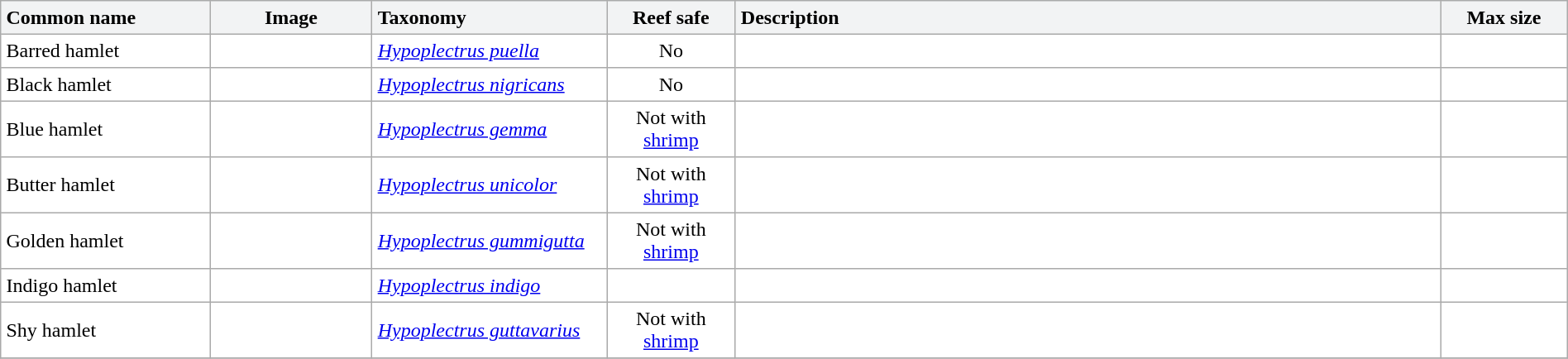<table class="sortable collapsible" cellpadding="4" width="100%" border="1" style="border:1px solid #aaa; border-collapse:collapse">
<tr>
<th align="left" style="background:#F2F3F4" width="170px">Common name</th>
<th style="background:#F2F3F4" width="130px" class="unsortable">Image</th>
<th align="left" style="background:#F2F3F4" width="190px">Taxonomy</th>
<th style="background:#F2F3F4" width="100px">Reef safe</th>
<th align="left" style="background:#F2F3F4" width="610px" class="unsortable">Description</th>
<th style="background:#F2F3F4" width="100px">Max size</th>
</tr>
<tr>
<td>Barred hamlet</td>
<td></td>
<td><em><a href='#'>Hypoplectrus puella</a></em></td>
<td align="center">No</td>
<td></td>
<td align="center"></td>
</tr>
<tr>
<td>Black hamlet</td>
<td></td>
<td><em><a href='#'>Hypoplectrus nigricans</a></em></td>
<td align="center">No</td>
<td></td>
<td align="center"></td>
</tr>
<tr>
<td>Blue hamlet</td>
<td></td>
<td><em><a href='#'>Hypoplectrus gemma</a></em></td>
<td align="center">Not with <a href='#'>shrimp</a></td>
<td></td>
<td align="center"></td>
</tr>
<tr>
<td>Butter hamlet</td>
<td></td>
<td><em><a href='#'>Hypoplectrus unicolor</a></em></td>
<td align="center">Not with <a href='#'>shrimp</a></td>
<td></td>
<td align="center"></td>
</tr>
<tr>
<td>Golden hamlet</td>
<td></td>
<td><em><a href='#'>Hypoplectrus gummigutta</a></em></td>
<td align="center">Not with <a href='#'>shrimp</a></td>
<td></td>
<td></td>
</tr>
<tr>
<td>Indigo hamlet</td>
<td></td>
<td><em><a href='#'>Hypoplectrus indigo</a></em></td>
<td></td>
<td></td>
<td align="center"></td>
</tr>
<tr>
<td>Shy hamlet</td>
<td></td>
<td><em><a href='#'>Hypoplectrus guttavarius</a></em></td>
<td align="center">Not with <a href='#'>shrimp</a></td>
<td></td>
<td align="center"></td>
</tr>
<tr>
</tr>
</table>
